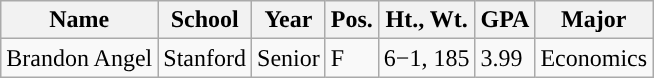<table class="wikitable">
<tr>
<th>Name</th>
<th>School</th>
<th>Year</th>
<th>Pos.</th>
<th>Ht., Wt.</th>
<th>GPA</th>
<th>Major</th>
</tr>
<tr>
<td>Brandon Angel</td>
<td>Stanford</td>
<td>Senior</td>
<td>F</td>
<td>6−1, 185</td>
<td>3.99</td>
<td>Economics</td>
</tr>
</table>
